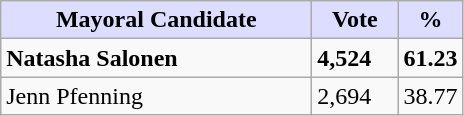<table class="wikitable">
<tr>
<th style="background:#ddf; width:200px;">Mayoral Candidate</th>
<th style="background:#ddf; width:50px;">Vote</th>
<th style="background:#ddf; width:30px;">%</th>
</tr>
<tr>
<td><strong>Natasha Salonen</strong></td>
<td><strong>4,524</strong></td>
<td><strong>61.23</strong></td>
</tr>
<tr>
<td>Jenn Pfenning</td>
<td>2,694</td>
<td>38.77</td>
</tr>
</table>
